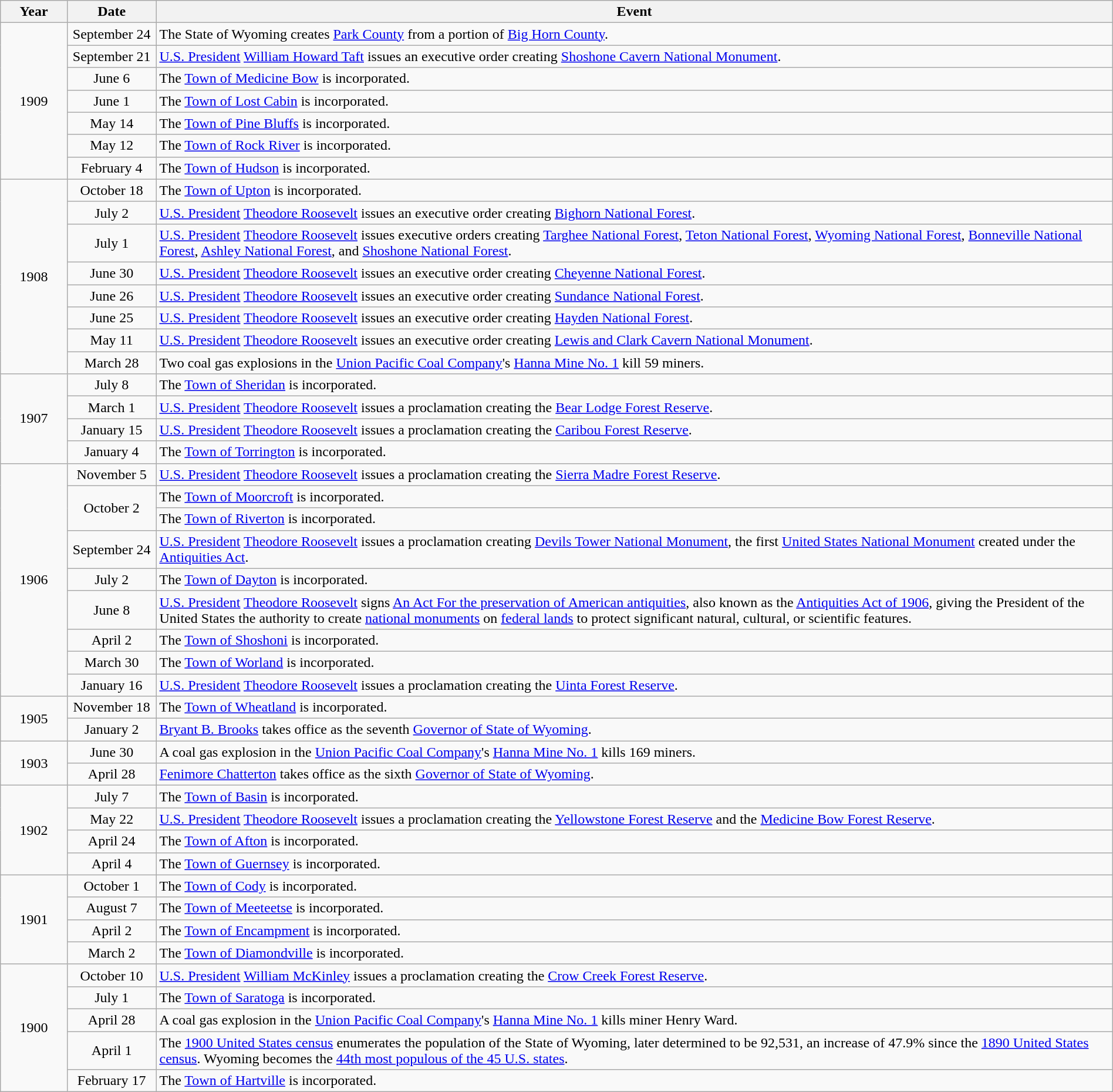<table class="wikitable" style="width:100%;">
<tr>
<th style="width:6%">Year</th>
<th style="width:8%">Date</th>
<th style="width:86%">Event</th>
</tr>
<tr>
<td align=center rowspan=7>1909</td>
<td align=center>September 24</td>
<td>The State of Wyoming creates <a href='#'>Park County</a> from a portion of <a href='#'>Big Horn County</a>.</td>
</tr>
<tr>
<td align=center>September 21</td>
<td><a href='#'>U.S. President</a> <a href='#'>William Howard Taft</a> issues an executive order creating <a href='#'>Shoshone Cavern National Monument</a>.</td>
</tr>
<tr>
<td align=center>June 6</td>
<td>The <a href='#'>Town of Medicine Bow</a> is incorporated.</td>
</tr>
<tr>
<td align=center>June 1</td>
<td>The <a href='#'>Town of Lost Cabin</a> is incorporated.</td>
</tr>
<tr>
<td align=center>May 14</td>
<td>The <a href='#'>Town of Pine Bluffs</a> is incorporated.</td>
</tr>
<tr>
<td align=center>May 12</td>
<td>The <a href='#'>Town of Rock River</a> is incorporated.</td>
</tr>
<tr>
<td align=center>February 4</td>
<td>The <a href='#'>Town of Hudson</a> is incorporated.</td>
</tr>
<tr>
<td align=center rowspan=8>1908</td>
<td align=center>October 18</td>
<td>The <a href='#'>Town of Upton</a> is incorporated.</td>
</tr>
<tr>
<td align=center>July 2</td>
<td><a href='#'>U.S. President</a> <a href='#'>Theodore Roosevelt</a> issues an executive order creating <a href='#'>Bighorn National Forest</a>.</td>
</tr>
<tr>
<td align=center>July 1</td>
<td><a href='#'>U.S. President</a> <a href='#'>Theodore Roosevelt</a> issues executive orders creating <a href='#'>Targhee National Forest</a>, <a href='#'>Teton National Forest</a>, <a href='#'>Wyoming National Forest</a>, <a href='#'>Bonneville National Forest</a>, <a href='#'>Ashley National Forest</a>, and <a href='#'>Shoshone National Forest</a>.</td>
</tr>
<tr>
<td align=center>June 30</td>
<td><a href='#'>U.S. President</a> <a href='#'>Theodore Roosevelt</a> issues an executive order creating <a href='#'>Cheyenne National Forest</a>.</td>
</tr>
<tr>
<td align=center>June 26</td>
<td><a href='#'>U.S. President</a> <a href='#'>Theodore Roosevelt</a> issues an executive order creating <a href='#'>Sundance National Forest</a>.</td>
</tr>
<tr>
<td align=center>June 25</td>
<td><a href='#'>U.S. President</a> <a href='#'>Theodore Roosevelt</a> issues an executive order creating <a href='#'>Hayden National Forest</a>.</td>
</tr>
<tr>
<td align=center>May 11</td>
<td><a href='#'>U.S. President</a> <a href='#'>Theodore Roosevelt</a> issues an executive order creating <a href='#'>Lewis and Clark Cavern National Monument</a>.</td>
</tr>
<tr>
<td align=center>March 28</td>
<td>Two coal gas explosions in the <a href='#'>Union Pacific Coal Company</a>'s <a href='#'>Hanna Mine No. 1</a> kill 59 miners.</td>
</tr>
<tr>
<td align=center rowspan=4>1907</td>
<td align=center>July 8</td>
<td>The <a href='#'>Town of Sheridan</a> is incorporated.</td>
</tr>
<tr>
<td align=center>March 1</td>
<td><a href='#'>U.S. President</a> <a href='#'>Theodore Roosevelt</a> issues a proclamation creating the <a href='#'>Bear Lodge Forest Reserve</a>.</td>
</tr>
<tr>
<td align=center>January 15</td>
<td><a href='#'>U.S. President</a> <a href='#'>Theodore Roosevelt</a> issues a proclamation creating the <a href='#'>Caribou Forest Reserve</a>.</td>
</tr>
<tr>
<td align=center>January 4</td>
<td>The <a href='#'>Town of Torrington</a> is incorporated.</td>
</tr>
<tr>
<td align=center rowspan=9>1906</td>
<td align=center>November 5</td>
<td><a href='#'>U.S. President</a> <a href='#'>Theodore Roosevelt</a> issues a proclamation creating the <a href='#'>Sierra Madre Forest Reserve</a>.</td>
</tr>
<tr>
<td align=center rowspan=2>October 2</td>
<td>The <a href='#'>Town of Moorcroft</a> is incorporated.</td>
</tr>
<tr>
<td>The <a href='#'>Town of Riverton</a> is incorporated.</td>
</tr>
<tr>
<td align=center>September 24</td>
<td><a href='#'>U.S. President</a> <a href='#'>Theodore Roosevelt</a> issues a proclamation creating <a href='#'>Devils Tower National Monument</a>, the first <a href='#'>United States National Monument</a> created under the <a href='#'>Antiquities Act</a>.</td>
</tr>
<tr>
<td align=center>July 2</td>
<td>The <a href='#'>Town of Dayton</a> is incorporated.</td>
</tr>
<tr>
<td align=center>June 8</td>
<td><a href='#'>U.S. President</a> <a href='#'>Theodore Roosevelt</a> signs <a href='#'>An Act For the preservation of American antiquities</a>, also known as the <a href='#'>Antiquities Act of 1906</a>, giving the President of the United States the authority to create <a href='#'>national monuments</a> on <a href='#'>federal lands</a> to protect significant natural, cultural, or scientific features.</td>
</tr>
<tr>
<td align=center>April 2</td>
<td>The <a href='#'>Town of Shoshoni</a> is incorporated.</td>
</tr>
<tr>
<td align=center>March 30</td>
<td>The <a href='#'>Town of Worland</a> is incorporated.</td>
</tr>
<tr>
<td align=center>January 16</td>
<td><a href='#'>U.S. President</a> <a href='#'>Theodore Roosevelt</a>  issues a proclamation creating the <a href='#'>Uinta Forest Reserve</a>.</td>
</tr>
<tr>
<td align=center rowspan=2>1905</td>
<td align=center>November 18</td>
<td>The <a href='#'>Town of Wheatland</a> is incorporated.</td>
</tr>
<tr>
<td align=center>January 2</td>
<td><a href='#'>Bryant B. Brooks</a> takes office as the seventh <a href='#'>Governor of State of Wyoming</a>.</td>
</tr>
<tr>
<td align=center rowspan=2>1903</td>
<td align=center>June 30</td>
<td>A coal gas explosion in the <a href='#'>Union Pacific Coal Company</a>'s <a href='#'>Hanna Mine No. 1</a> kills 169 miners.</td>
</tr>
<tr>
<td align=center>April 28</td>
<td><a href='#'>Fenimore Chatterton</a> takes office as the sixth <a href='#'>Governor of State of Wyoming</a>.</td>
</tr>
<tr>
<td align=center rowspan=4>1902</td>
<td align=center>July 7</td>
<td>The <a href='#'>Town of Basin</a> is incorporated.</td>
</tr>
<tr>
<td align=center>May 22</td>
<td><a href='#'>U.S. President</a> <a href='#'>Theodore Roosevelt</a> issues a proclamation creating the <a href='#'>Yellowstone Forest Reserve</a> and the <a href='#'>Medicine Bow Forest Reserve</a>.</td>
</tr>
<tr>
<td align=center>April 24</td>
<td>The <a href='#'>Town of Afton</a> is incorporated.</td>
</tr>
<tr>
<td align=center>April 4</td>
<td>The <a href='#'>Town of Guernsey</a> is incorporated.</td>
</tr>
<tr>
<td align=center rowspan=4>1901</td>
<td align=center>October 1</td>
<td>The <a href='#'>Town of Cody</a> is incorporated.</td>
</tr>
<tr>
<td align=center>August 7</td>
<td>The <a href='#'>Town of Meeteetse</a> is incorporated.</td>
</tr>
<tr>
<td align=center>April 2</td>
<td>The <a href='#'>Town of Encampment</a> is incorporated.</td>
</tr>
<tr>
<td align=center>March 2</td>
<td>The <a href='#'>Town of Diamondville</a> is incorporated.</td>
</tr>
<tr>
<td align=center rowspan=5>1900</td>
<td align=center>October 10</td>
<td><a href='#'>U.S. President</a> <a href='#'>William McKinley</a> issues a proclamation creating the <a href='#'>Crow Creek Forest Reserve</a>.</td>
</tr>
<tr>
<td align=center>July 1</td>
<td>The <a href='#'>Town of Saratoga</a> is incorporated.</td>
</tr>
<tr>
<td align=center>April 28</td>
<td>A coal gas explosion in the <a href='#'>Union Pacific Coal Company</a>'s <a href='#'>Hanna Mine No. 1</a> kills miner Henry Ward.</td>
</tr>
<tr>
<td align=center>April 1</td>
<td>The <a href='#'>1900 United States census</a> enumerates the population of the State of Wyoming, later determined to be 92,531, an increase of 47.9% since the <a href='#'>1890 United States census</a>. Wyoming becomes the <a href='#'>44th most populous of the 45 U.S. states</a>.</td>
</tr>
<tr>
<td align=center>February 17</td>
<td>The <a href='#'>Town of Hartville</a> is incorporated.</td>
</tr>
</table>
